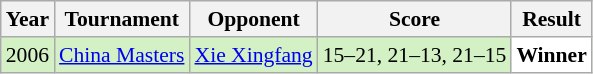<table class="sortable wikitable" style="font-size: 90%;">
<tr>
<th>Year</th>
<th>Tournament</th>
<th>Opponent</th>
<th>Score</th>
<th>Result</th>
</tr>
<tr style="background:#D4F1C5">
<td align="center">2006</td>
<td align="left"><a href='#'>China Masters</a></td>
<td align="left"> <a href='#'>Xie Xingfang</a></td>
<td align="left">15–21, 21–13, 21–15</td>
<td style="text-align:left; background:white"> <strong>Winner</strong></td>
</tr>
</table>
